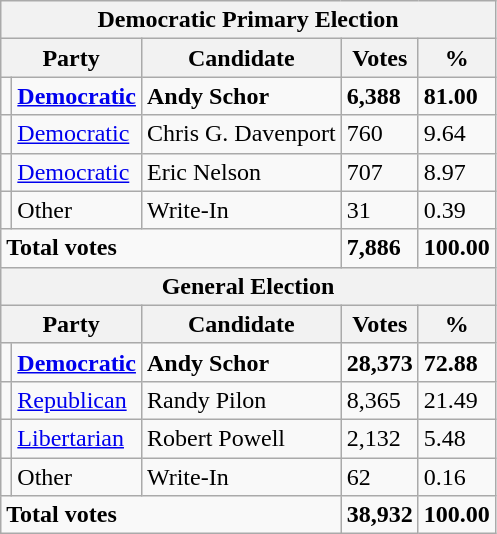<table class="wikitable">
<tr>
<th colspan="5"><strong>Democratic Primary Election</strong></th>
</tr>
<tr>
<th colspan="2">Party</th>
<th>Candidate</th>
<th>Votes</th>
<th>%</th>
</tr>
<tr>
<td></td>
<td><a href='#'><strong>Democratic</strong></a></td>
<td><strong>Andy Schor</strong></td>
<td><strong>6,388</strong></td>
<td><strong>81.00</strong></td>
</tr>
<tr>
<td></td>
<td><a href='#'>Democratic</a></td>
<td>Chris G. Davenport</td>
<td>760</td>
<td>9.64</td>
</tr>
<tr>
<td></td>
<td><a href='#'>Democratic</a></td>
<td>Eric Nelson</td>
<td>707</td>
<td>8.97</td>
</tr>
<tr>
<td></td>
<td>Other</td>
<td>Write-In</td>
<td>31</td>
<td>0.39</td>
</tr>
<tr>
<td colspan="3"><strong>Total votes</strong></td>
<td><strong>7,886</strong></td>
<td><strong>100.00</strong></td>
</tr>
<tr>
<th colspan="5"><strong>General Election</strong></th>
</tr>
<tr>
<th colspan="2">Party</th>
<th>Candidate</th>
<th>Votes</th>
<th>%</th>
</tr>
<tr>
<td></td>
<td><a href='#'><strong>Democratic</strong></a></td>
<td><strong>Andy Schor</strong></td>
<td><strong>28,373</strong></td>
<td><strong>72.88</strong></td>
</tr>
<tr>
<td></td>
<td><a href='#'>Republican</a></td>
<td>Randy Pilon</td>
<td>8,365</td>
<td>21.49</td>
</tr>
<tr>
<td></td>
<td><a href='#'>Libertarian</a></td>
<td>Robert Powell</td>
<td>2,132</td>
<td>5.48</td>
</tr>
<tr>
<td></td>
<td>Other</td>
<td>Write-In</td>
<td>62</td>
<td>0.16</td>
</tr>
<tr>
<td colspan="3"><strong>Total votes</strong></td>
<td><strong>38,932</strong></td>
<td><strong>100.00</strong></td>
</tr>
</table>
